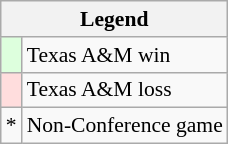<table class="wikitable" style="font-size:90%">
<tr>
<th colspan=2>Legend</th>
</tr>
<tr>
<td style="background:#ddffdd;"> </td>
<td>Texas A&M win</td>
</tr>
<tr>
<td style="background:#ffdddd;"> </td>
<td>Texas A&M loss</td>
</tr>
<tr>
<td>*</td>
<td>Non-Conference game</td>
</tr>
</table>
